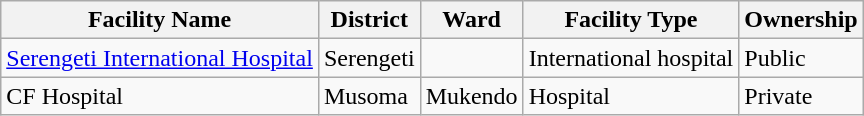<table class="wikitable sortable">
<tr>
<th>Facility Name</th>
<th>District</th>
<th>Ward</th>
<th>Facility Type</th>
<th>Ownership</th>
</tr>
<tr>
<td><a href='#'>Serengeti International Hospital</a></td>
<td>Serengeti</td>
<td></td>
<td>International hospital</td>
<td>Public</td>
</tr>
<tr>
<td>CF Hospital</td>
<td>Musoma</td>
<td>Mukendo</td>
<td>Hospital</td>
<td>Private</td>
</tr>
</table>
